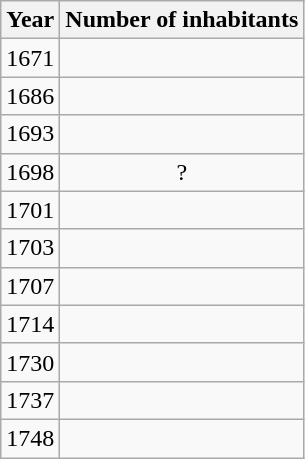<table class="wikitable" style="text-align:center;">
<tr>
<th scope=col>Year</th>
<th scope=col>Number of inhabitants</th>
</tr>
<tr>
<td>1671</td>
<td></td>
</tr>
<tr>
<td>1686</td>
<td></td>
</tr>
<tr>
<td>1693</td>
<td></td>
</tr>
<tr>
<td>1698</td>
<td>?</td>
</tr>
<tr>
<td>1701</td>
<td></td>
</tr>
<tr>
<td>1703</td>
<td></td>
</tr>
<tr>
<td>1707</td>
<td></td>
</tr>
<tr>
<td>1714</td>
<td></td>
</tr>
<tr>
<td>1730</td>
<td></td>
</tr>
<tr>
<td>1737</td>
<td></td>
</tr>
<tr>
<td>1748</td>
<td></td>
</tr>
</table>
